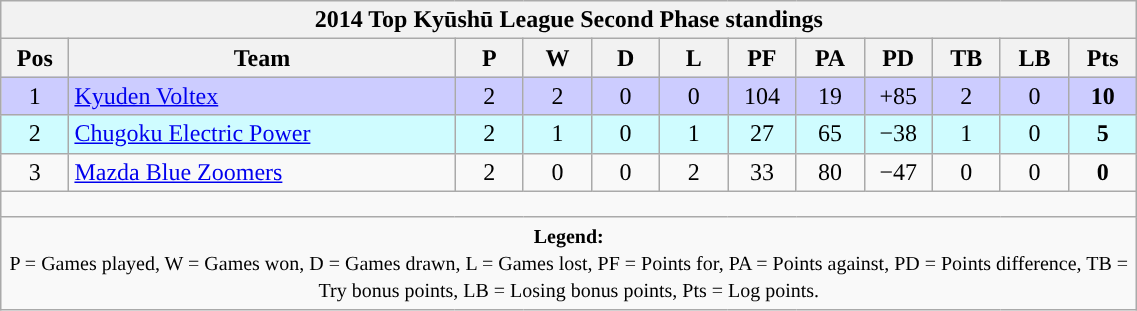<table class="wikitable" style="text-align:center; font-size:100%; width:60%;">
<tr>
<th colspan="100%" cellpadding="0" cellspacing="0"><strong>2014 Top Kyūshū League Second Phase standings</strong></th>
</tr>
<tr>
<th style="width:6%;">Pos</th>
<th style="width:34%;">Team</th>
<th style="width:6%;">P</th>
<th style="width:6%;">W</th>
<th style="width:6%;">D</th>
<th style="width:6%;">L</th>
<th style="width:6%;">PF</th>
<th style="width:6%;">PA</th>
<th style="width:6%;">PD</th>
<th style="width:6%;">TB</th>
<th style="width:6%;">LB</th>
<th style="width:6%;">Pts<br></th>
</tr>
<tr style="background:#CCCCFF;">
<td>1</td>
<td style="text-align:left;"><a href='#'>Kyuden Voltex</a></td>
<td>2</td>
<td>2</td>
<td>0</td>
<td>0</td>
<td>104</td>
<td>19</td>
<td>+85</td>
<td>2</td>
<td>0</td>
<td><strong>10</strong></td>
</tr>
<tr style="background:#CFFCFF;">
<td>2</td>
<td style="text-align:left;"><a href='#'>Chugoku Electric Power</a></td>
<td>2</td>
<td>1</td>
<td>0</td>
<td>1</td>
<td>27</td>
<td>65</td>
<td>−38</td>
<td>1</td>
<td>0</td>
<td><strong>5</strong></td>
</tr>
<tr>
<td>3</td>
<td style="text-align:left;"><a href='#'>Mazda Blue Zoomers</a></td>
<td>2</td>
<td>0</td>
<td>0</td>
<td>2</td>
<td>33</td>
<td>80</td>
<td>−47</td>
<td>0</td>
<td>0</td>
<td><strong>0</strong></td>
</tr>
<tr>
<td colspan="100%" style="height:10px;"></td>
</tr>
<tr>
<td colspan="100%"><small><strong>Legend:</strong> <br> P = Games played, W = Games won, D = Games drawn, L = Games lost, PF = Points for, PA = Points against, PD = Points difference, TB = Try bonus points, LB = Losing bonus points, Pts = Log points.</small></td>
</tr>
</table>
